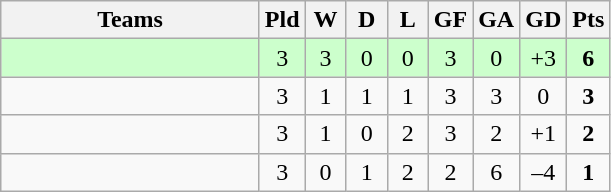<table class="wikitable" style="text-align: center;">
<tr>
<th width=165>Teams</th>
<th width=20>Pld</th>
<th width=20>W</th>
<th width=20>D</th>
<th width=20>L</th>
<th width=20>GF</th>
<th width=20>GA</th>
<th width=20>GD</th>
<th width=20>Pts</th>
</tr>
<tr align=center style="background:#ccffcc;">
<td style="text-align:left;"></td>
<td>3</td>
<td>3</td>
<td>0</td>
<td>0</td>
<td>3</td>
<td>0</td>
<td>+3</td>
<td><strong>6</strong></td>
</tr>
<tr align=center>
<td style="text-align:left;"></td>
<td>3</td>
<td>1</td>
<td>1</td>
<td>1</td>
<td>3</td>
<td>3</td>
<td>0</td>
<td><strong>3</strong></td>
</tr>
<tr align=center>
<td style="text-align:left;"></td>
<td>3</td>
<td>1</td>
<td>0</td>
<td>2</td>
<td>3</td>
<td>2</td>
<td>+1</td>
<td><strong>2</strong></td>
</tr>
<tr align=center>
<td style="text-align:left;"></td>
<td>3</td>
<td>0</td>
<td>1</td>
<td>2</td>
<td>2</td>
<td>6</td>
<td>–4</td>
<td><strong>1</strong></td>
</tr>
</table>
